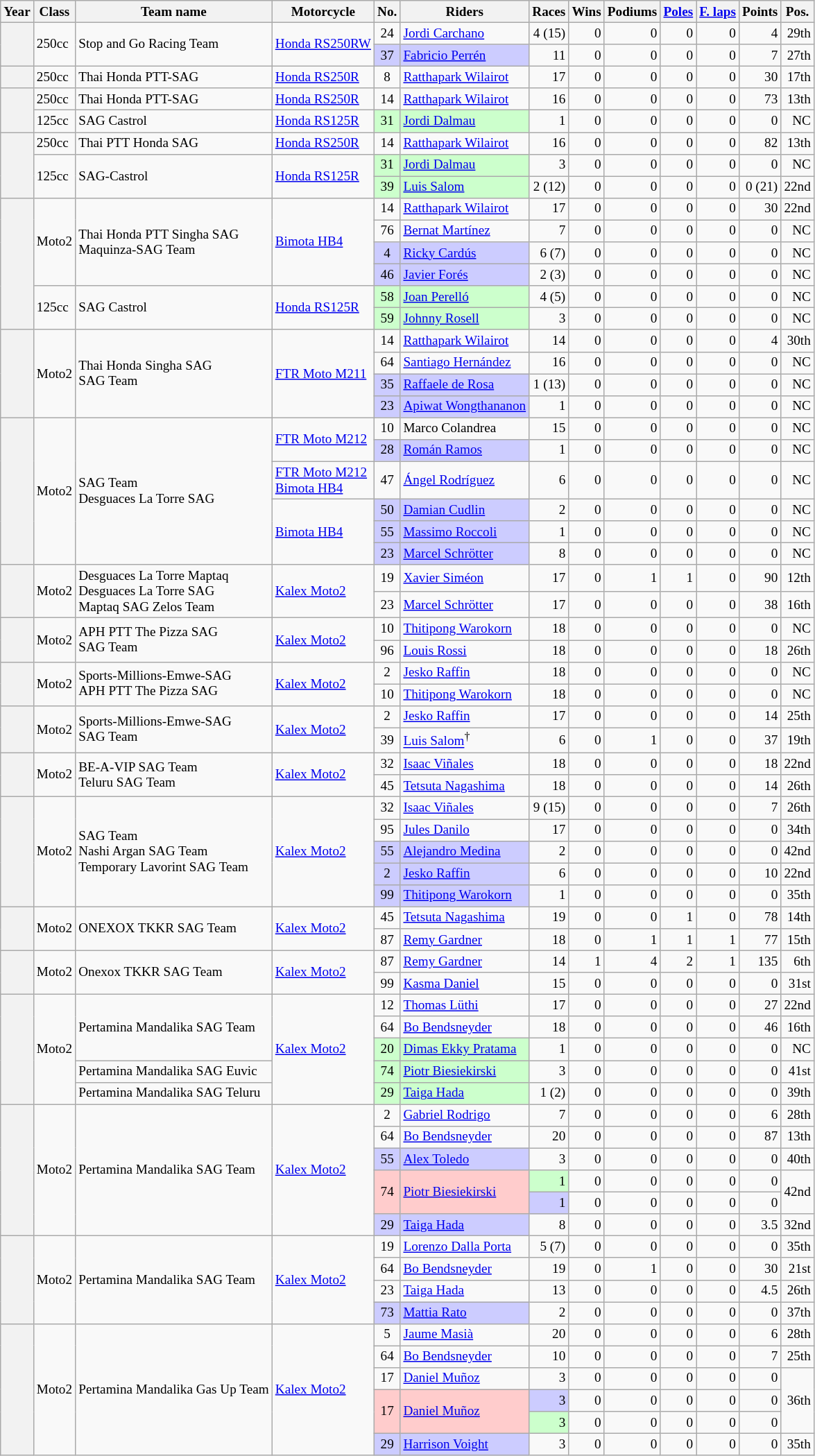<table class="wikitable" style="text-align:right; font-size:80%">
<tr>
<th scope="col">Year</th>
<th scope="col">Class</th>
<th scope="col">Team name</th>
<th scope="col">Motorcycle</th>
<th scope="col">No.</th>
<th scope="col">Riders</th>
<th scope="col">Races</th>
<th scope="col">Wins</th>
<th scope="col">Podiums</th>
<th scope="col"><a href='#'>Poles</a></th>
<th scope="col"><a href='#'>F. laps</a></th>
<th scope="col">Points</th>
<th scope="col">Pos.</th>
</tr>
<tr>
<th scope="row" rowspan="2"></th>
<td style="text-align:left;" rowspan="2">250cc</td>
<td style="text-align:left;" rowspan="2">Stop and Go Racing Team</td>
<td style="text-align:left;" rowspan="2"><a href='#'>Honda RS250RW</a></td>
<td style="text-align:center;">24</td>
<td style="text-align:left;"> <a href='#'>Jordi Carchano</a></td>
<td>4 (15)</td>
<td>0</td>
<td>0</td>
<td>0</td>
<td>0</td>
<td>4</td>
<td>29th</td>
</tr>
<tr>
<td style="background:#ccccff; text-align:center;">37</td>
<td style="background:#ccccff; text-align:left;"> <a href='#'>Fabricio Perrén</a></td>
<td>11</td>
<td>0</td>
<td>0</td>
<td>0</td>
<td>0</td>
<td>7</td>
<td>27th</td>
</tr>
<tr>
<th scope="row"></th>
<td style="text-align:left;">250cc</td>
<td style="text-align:left;">Thai Honda PTT-SAG</td>
<td style="text-align:left;"><a href='#'>Honda RS250R</a></td>
<td style="text-align:center;">8</td>
<td style="text-align:left;"> <a href='#'>Ratthapark Wilairot</a></td>
<td>17</td>
<td>0</td>
<td>0</td>
<td>0</td>
<td>0</td>
<td>30</td>
<td>17th</td>
</tr>
<tr>
<th scope="row" rowspan="2"></th>
<td style="text-align:left;">250cc</td>
<td style="text-align:left;">Thai Honda PTT-SAG</td>
<td style="text-align:left;"><a href='#'>Honda RS250R</a></td>
<td style="text-align:center;">14</td>
<td style="text-align:left;"> <a href='#'>Ratthapark Wilairot</a></td>
<td>16</td>
<td>0</td>
<td>0</td>
<td>0</td>
<td>0</td>
<td>73</td>
<td>13th</td>
</tr>
<tr>
<td style="text-align:left;">125cc</td>
<td style="text-align:left;">SAG Castrol</td>
<td style="text-align:left;"><a href='#'>Honda RS125R</a></td>
<td style="background:#ccffcc; text-align:center;">31</td>
<td style="background:#ccffcc; text-align:left;"> <a href='#'>Jordi Dalmau</a></td>
<td>1</td>
<td>0</td>
<td>0</td>
<td>0</td>
<td>0</td>
<td>0</td>
<td>NC</td>
</tr>
<tr>
<th scope="row" rowspan="3"></th>
<td style="text-align:left;">250cc</td>
<td style="text-align:left;">Thai PTT Honda SAG</td>
<td style="text-align:left;"><a href='#'>Honda RS250R</a></td>
<td style="text-align:center;">14</td>
<td style="text-align:left;"> <a href='#'>Ratthapark Wilairot</a></td>
<td>16</td>
<td>0</td>
<td>0</td>
<td>0</td>
<td>0</td>
<td>82</td>
<td>13th</td>
</tr>
<tr>
<td style="text-align:left;" rowspan="2">125cc</td>
<td style="text-align:left;" rowspan="2">SAG-Castrol</td>
<td style="text-align:left;" rowspan="2"><a href='#'>Honda RS125R</a></td>
<td style="background:#ccffcc; text-align:center;">31</td>
<td style="background:#ccffcc; text-align:left;"> <a href='#'>Jordi Dalmau</a></td>
<td>3</td>
<td>0</td>
<td>0</td>
<td>0</td>
<td>0</td>
<td>0</td>
<td>NC</td>
</tr>
<tr>
<td style="background:#ccffcc; text-align:center;">39</td>
<td style="background:#ccffcc; text-align:left;"> <a href='#'>Luis Salom</a></td>
<td>2 (12)</td>
<td>0</td>
<td>0</td>
<td>0</td>
<td>0</td>
<td>0 (21)</td>
<td>22nd</td>
</tr>
<tr>
<th scope="row" rowspan="6"></th>
<td style="text-align:left;" rowspan="4">Moto2</td>
<td style="text-align:left;" rowspan="4">Thai Honda PTT Singha SAG<br>Maquinza-SAG Team</td>
<td style="text-align:left;" rowspan="4"><a href='#'>Bimota HB4</a></td>
<td style="text-align:center;">14</td>
<td style="text-align:left;"> <a href='#'>Ratthapark Wilairot</a></td>
<td>17</td>
<td>0</td>
<td>0</td>
<td>0</td>
<td>0</td>
<td>30</td>
<td>22nd</td>
</tr>
<tr>
<td style="text-align:center;">76</td>
<td style="text-align:left;"> <a href='#'>Bernat Martínez</a></td>
<td>7</td>
<td>0</td>
<td>0</td>
<td>0</td>
<td>0</td>
<td>0</td>
<td>NC</td>
</tr>
<tr>
<td style="background:#ccccff; text-align:center;">4</td>
<td style="background:#ccccff; text-align:left;"> <a href='#'>Ricky Cardús</a></td>
<td>6 (7)</td>
<td>0</td>
<td>0</td>
<td>0</td>
<td>0</td>
<td>0</td>
<td>NC</td>
</tr>
<tr>
<td style="background:#ccccff; text-align:center;">46</td>
<td style="background:#ccccff; text-align:left;"> <a href='#'>Javier Forés</a></td>
<td>2 (3)</td>
<td>0</td>
<td>0</td>
<td>0</td>
<td>0</td>
<td>0</td>
<td>NC</td>
</tr>
<tr>
<td style="text-align:left;" rowspan="2">125cc</td>
<td style="text-align:left;" rowspan="2">SAG Castrol</td>
<td style="text-align:left;" rowspan="2"><a href='#'>Honda RS125R</a></td>
<td style="background:#ccffcc; text-align:center;">58</td>
<td style="background:#ccffcc; text-align:left;"> <a href='#'>Joan Perelló</a></td>
<td>4 (5)</td>
<td>0</td>
<td>0</td>
<td>0</td>
<td>0</td>
<td>0</td>
<td>NC</td>
</tr>
<tr>
<td style="background:#ccffcc; text-align:center;">59</td>
<td style="background:#ccffcc; text-align:left;"> <a href='#'>Johnny Rosell</a></td>
<td>3</td>
<td>0</td>
<td>0</td>
<td>0</td>
<td>0</td>
<td>0</td>
<td>NC</td>
</tr>
<tr>
<th scope="row" rowspan="4"></th>
<td style="text-align:left;" rowspan="4">Moto2</td>
<td style="text-align:left;" rowspan="4">Thai Honda Singha SAG<br>SAG Team</td>
<td style="text-align:left;" rowspan="4"><a href='#'>FTR Moto M211</a></td>
<td style="text-align:center;">14</td>
<td style="text-align:left;"> <a href='#'>Ratthapark Wilairot</a></td>
<td>14</td>
<td>0</td>
<td>0</td>
<td>0</td>
<td>0</td>
<td>4</td>
<td>30th</td>
</tr>
<tr>
<td style="text-align:center;">64</td>
<td style="text-align:left;"> <a href='#'>Santiago Hernández</a></td>
<td>16</td>
<td>0</td>
<td>0</td>
<td>0</td>
<td>0</td>
<td>0</td>
<td>NC</td>
</tr>
<tr>
<td style="background:#ccccff; text-align:center;">35</td>
<td style="background:#ccccff; text-align:left;"> <a href='#'>Raffaele de Rosa</a></td>
<td>1 (13)</td>
<td>0</td>
<td>0</td>
<td>0</td>
<td>0</td>
<td>0</td>
<td>NC</td>
</tr>
<tr>
<td style="background:#ccccff; text-align:center;">23</td>
<td style="background:#ccccff; text-align:left;"> <a href='#'>Apiwat Wongthananon</a></td>
<td>1</td>
<td>0</td>
<td>0</td>
<td>0</td>
<td>0</td>
<td>0</td>
<td>NC</td>
</tr>
<tr>
<th scope="row" rowspan="6"></th>
<td style="text-align:left;" rowspan="6">Moto2</td>
<td style="text-align:left;" rowspan="6">SAG Team<br>Desguaces La Torre SAG</td>
<td style="text-align:left;" rowspan="2"><a href='#'>FTR Moto M212</a></td>
<td style="text-align:center;">10</td>
<td style="text-align:left;"> Marco Colandrea</td>
<td>15</td>
<td>0</td>
<td>0</td>
<td>0</td>
<td>0</td>
<td>0</td>
<td>NC</td>
</tr>
<tr>
<td style="background:#ccccff; text-align:center;">28</td>
<td style="background:#ccccff; text-align:left;"> <a href='#'>Román Ramos</a></td>
<td>1</td>
<td>0</td>
<td>0</td>
<td>0</td>
<td>0</td>
<td>0</td>
<td>NC</td>
</tr>
<tr>
<td style="text-align:left;"><a href='#'>FTR Moto M212</a><br><a href='#'>Bimota HB4</a></td>
<td style="text-align:center;">47</td>
<td style="text-align:left;"> <a href='#'>Ángel Rodríguez</a></td>
<td>6</td>
<td>0</td>
<td>0</td>
<td>0</td>
<td>0</td>
<td>0</td>
<td>NC</td>
</tr>
<tr>
<td style="text-align:left;" rowspan="3"><a href='#'>Bimota HB4</a></td>
<td style="background:#ccccff; text-align:center;">50</td>
<td style="background:#ccccff; text-align:left;"> <a href='#'>Damian Cudlin</a></td>
<td>2</td>
<td>0</td>
<td>0</td>
<td>0</td>
<td>0</td>
<td>0</td>
<td>NC</td>
</tr>
<tr>
<td style="background:#ccccff; text-align:center;">55</td>
<td style="background:#ccccff; text-align:left;"> <a href='#'>Massimo Roccoli</a></td>
<td>1</td>
<td>0</td>
<td>0</td>
<td>0</td>
<td>0</td>
<td>0</td>
<td>NC</td>
</tr>
<tr>
<td style="background:#ccccff; text-align:center;">23</td>
<td style="background:#ccccff; text-align:left;"> <a href='#'>Marcel Schrötter</a></td>
<td>8</td>
<td>0</td>
<td>0</td>
<td>0</td>
<td>0</td>
<td>0</td>
<td>NC</td>
</tr>
<tr>
<th scope="row" rowspan="2"></th>
<td style="text-align:left;" rowspan="2">Moto2</td>
<td style="text-align:left;" rowspan="2">Desguaces La Torre Maptaq<br>Desguaces La Torre SAG<br>Maptaq SAG Zelos Team</td>
<td style="text-align:left;" rowspan="2"><a href='#'>Kalex Moto2</a></td>
<td style="text-align:center;">19</td>
<td style="text-align:left;"> <a href='#'>Xavier Siméon</a></td>
<td>17</td>
<td>0</td>
<td>1</td>
<td>1</td>
<td>0</td>
<td>90</td>
<td>12th</td>
</tr>
<tr>
<td style="text-align:center;">23</td>
<td style="text-align:left;"> <a href='#'>Marcel Schrötter</a></td>
<td>17</td>
<td>0</td>
<td>0</td>
<td>0</td>
<td>0</td>
<td>38</td>
<td>16th</td>
</tr>
<tr>
<th scope="row" rowspan="2"></th>
<td style="text-align:left;" rowspan="2">Moto2</td>
<td style="text-align:left;" rowspan="2">APH PTT The Pizza SAG<br>SAG Team</td>
<td style="text-align:left;" rowspan="2"><a href='#'>Kalex Moto2</a></td>
<td style="text-align:center;">10</td>
<td style="text-align:left;"> <a href='#'>Thitipong Warokorn</a></td>
<td>18</td>
<td>0</td>
<td>0</td>
<td>0</td>
<td>0</td>
<td>0</td>
<td>NC</td>
</tr>
<tr>
<td style="text-align:center;">96</td>
<td style="text-align:left;"> <a href='#'>Louis Rossi</a></td>
<td>18</td>
<td>0</td>
<td>0</td>
<td>0</td>
<td>0</td>
<td>18</td>
<td>26th</td>
</tr>
<tr>
<th scope="row" rowspan="2"></th>
<td style="text-align:left;" rowspan="2">Moto2</td>
<td style="text-align:left;" rowspan="2">Sports-Millions-Emwe-SAG<br>APH PTT The Pizza SAG</td>
<td style="text-align:left;" rowspan="2"><a href='#'>Kalex Moto2</a></td>
<td style="text-align:center;">2</td>
<td style="text-align:left;"> <a href='#'>Jesko Raffin</a></td>
<td>18</td>
<td>0</td>
<td>0</td>
<td>0</td>
<td>0</td>
<td>0</td>
<td>NC</td>
</tr>
<tr>
<td style="text-align:center;">10</td>
<td style="text-align:left;"> <a href='#'>Thitipong Warokorn</a></td>
<td>18</td>
<td>0</td>
<td>0</td>
<td>0</td>
<td>0</td>
<td>0</td>
<td>NC</td>
</tr>
<tr>
<th scope="row" rowspan="2"></th>
<td style="text-align:left;" rowspan="2">Moto2</td>
<td style="text-align:left;" rowspan="2">Sports-Millions-Emwe-SAG<br>SAG Team</td>
<td style="text-align:left;" rowspan="2"><a href='#'>Kalex Moto2</a></td>
<td style="text-align:center;">2</td>
<td style="text-align:left;"> <a href='#'>Jesko Raffin</a></td>
<td>17</td>
<td>0</td>
<td>0</td>
<td>0</td>
<td>0</td>
<td>14</td>
<td>25th</td>
</tr>
<tr>
<td style="text-align:center;">39</td>
<td style="text-align:left;"> <a href='#'>Luis Salom</a><sup>†</sup></td>
<td>6</td>
<td>0</td>
<td>1</td>
<td>0</td>
<td>0</td>
<td>37</td>
<td>19th</td>
</tr>
<tr>
<th scope="row" rowspan="2"></th>
<td style="text-align:left;" rowspan="2">Moto2</td>
<td style="text-align:left;" rowspan="2">BE-A-VIP SAG Team<br>Teluru SAG Team</td>
<td style="text-align:left;" rowspan="2"><a href='#'>Kalex Moto2</a></td>
<td style="text-align:center;">32</td>
<td style="text-align:left;"> <a href='#'>Isaac Viñales</a></td>
<td>18</td>
<td>0</td>
<td>0</td>
<td>0</td>
<td>0</td>
<td>18</td>
<td>22nd</td>
</tr>
<tr>
<td style="text-align:center;">45</td>
<td style="text-align:left;"> <a href='#'>Tetsuta Nagashima</a></td>
<td>18</td>
<td>0</td>
<td>0</td>
<td>0</td>
<td>0</td>
<td>14</td>
<td>26th</td>
</tr>
<tr>
<th scope="row" rowspan="5"></th>
<td style="text-align:left;" rowspan="5">Moto2</td>
<td style="text-align:left;" rowspan="5">SAG Team<br>Nashi Argan SAG Team<br>Temporary Lavorint SAG Team</td>
<td style="text-align:left;" rowspan="5"><a href='#'>Kalex Moto2</a></td>
<td style="text-align:center;">32</td>
<td style="text-align:left;"> <a href='#'>Isaac Viñales</a></td>
<td>9 (15)</td>
<td>0</td>
<td>0</td>
<td>0</td>
<td>0</td>
<td>7</td>
<td>26th</td>
</tr>
<tr>
<td style="text-align:center;">95</td>
<td style="text-align:left;"> <a href='#'>Jules Danilo</a></td>
<td>17</td>
<td>0</td>
<td>0</td>
<td>0</td>
<td>0</td>
<td>0</td>
<td>34th</td>
</tr>
<tr>
<td style="background:#ccccff; text-align:center;">55</td>
<td style="background:#ccccff; text-align:left;"> <a href='#'>Alejandro Medina</a></td>
<td>2</td>
<td>0</td>
<td>0</td>
<td>0</td>
<td>0</td>
<td>0</td>
<td>42nd</td>
</tr>
<tr>
<td style="background:#ccccff; text-align:center;">2</td>
<td style="background:#ccccff; text-align:left;"> <a href='#'>Jesko Raffin</a></td>
<td>6</td>
<td>0</td>
<td>0</td>
<td>0</td>
<td>0</td>
<td>10</td>
<td>22nd</td>
</tr>
<tr>
<td style="background:#ccccff; text-align:center;">99</td>
<td style="background:#ccccff; text-align:left;"> <a href='#'>Thitipong Warokorn</a></td>
<td>1</td>
<td>0</td>
<td>0</td>
<td>0</td>
<td>0</td>
<td>0</td>
<td>35th</td>
</tr>
<tr>
<th scope="row" rowspan="2"></th>
<td style="text-align:left;" rowspan="2">Moto2</td>
<td style="text-align:left;" rowspan="2">ONEXOX TKKR SAG Team</td>
<td style="text-align:left;" rowspan="2"><a href='#'>Kalex Moto2</a></td>
<td style="text-align:center;">45</td>
<td style="text-align:left;"> <a href='#'>Tetsuta Nagashima</a></td>
<td>19</td>
<td>0</td>
<td>0</td>
<td>1</td>
<td>0</td>
<td>78</td>
<td>14th</td>
</tr>
<tr>
<td style="text-align:center;">87</td>
<td style="text-align:left;"> <a href='#'>Remy Gardner</a></td>
<td>18</td>
<td>0</td>
<td>1</td>
<td>1</td>
<td>1</td>
<td>77</td>
<td>15th</td>
</tr>
<tr>
<th scope="row" rowspan="2"></th>
<td style="text-align:left;" rowspan="2">Moto2</td>
<td style="text-align:left;" rowspan="2">Onexox TKKR SAG Team</td>
<td style="text-align:left;" rowspan="2"><a href='#'>Kalex Moto2</a></td>
<td style="text-align:center;">87</td>
<td style="text-align:left;"> <a href='#'>Remy Gardner</a></td>
<td>14</td>
<td>1</td>
<td>4</td>
<td>2</td>
<td>1</td>
<td>135</td>
<td>6th</td>
</tr>
<tr>
<td style="text-align:center;">99</td>
<td style="text-align:left;"> <a href='#'>Kasma Daniel</a></td>
<td>15</td>
<td>0</td>
<td>0</td>
<td>0</td>
<td>0</td>
<td>0</td>
<td>31st</td>
</tr>
<tr>
<th scope="row" rowspan="5"></th>
<td style="text-align:left;" rowspan="5">Moto2</td>
<td style="text-align:left;" rowspan="3">Pertamina Mandalika SAG Team</td>
<td style="text-align:left;" rowspan="5"><a href='#'>Kalex Moto2</a></td>
<td style="text-align:center;">12</td>
<td style="text-align:left;"> <a href='#'>Thomas Lüthi</a></td>
<td>17</td>
<td>0</td>
<td>0</td>
<td>0</td>
<td>0</td>
<td>27</td>
<td>22nd</td>
</tr>
<tr>
<td style="text-align:center;">64</td>
<td style="text-align:left;"> <a href='#'>Bo Bendsneyder</a></td>
<td>18</td>
<td>0</td>
<td>0</td>
<td>0</td>
<td>0</td>
<td>46</td>
<td>16th</td>
</tr>
<tr>
<td style="background:#ccffcc; text-align:center;">20</td>
<td style="background:#ccffcc; text-align:left;"> <a href='#'>Dimas Ekky Pratama</a></td>
<td>1</td>
<td>0</td>
<td>0</td>
<td>0</td>
<td>0</td>
<td>0</td>
<td>NC</td>
</tr>
<tr>
<td style="text-align:left;">Pertamina Mandalika SAG Euvic</td>
<td style="background:#ccffcc; text-align:center;">74</td>
<td style="background:#ccffcc; text-align:left;"> <a href='#'>Piotr Biesiekirski</a></td>
<td>3</td>
<td>0</td>
<td>0</td>
<td>0</td>
<td>0</td>
<td>0</td>
<td>41st</td>
</tr>
<tr>
<td style="text-align:left;">Pertamina Mandalika SAG Teluru</td>
<td style="background:#ccffcc; text-align:center;">29</td>
<td style="background:#ccffcc; text-align:left;"> <a href='#'>Taiga Hada</a></td>
<td>1 (2)</td>
<td>0</td>
<td>0</td>
<td>0</td>
<td>0</td>
<td>0</td>
<td>39th</td>
</tr>
<tr>
<th scope="row" rowspan="6"></th>
<td style="text-align:left;" rowspan="6">Moto2</td>
<td style="text-align:left;" rowspan="6">Pertamina Mandalika SAG Team</td>
<td style="text-align:left;" rowspan="6"><a href='#'>Kalex Moto2</a></td>
<td style="text-align:center;">2</td>
<td style="text-align:left;"> <a href='#'>Gabriel Rodrigo</a></td>
<td>7</td>
<td>0</td>
<td>0</td>
<td>0</td>
<td>0</td>
<td>6</td>
<td>28th</td>
</tr>
<tr>
<td style="text-align:center;">64</td>
<td style="text-align:left;"> <a href='#'>Bo Bendsneyder</a></td>
<td>20</td>
<td>0</td>
<td>0</td>
<td>0</td>
<td>0</td>
<td>87</td>
<td>13th</td>
</tr>
<tr>
<td style="background:#ccccff; text-align:center;">55</td>
<td style="background:#ccccff; text-align:left;"> <a href='#'>Alex Toledo</a></td>
<td>3</td>
<td>0</td>
<td>0</td>
<td>0</td>
<td>0</td>
<td>0</td>
<td>40th</td>
</tr>
<tr>
<td style="background:#ffcccc; text-align:center;" rowspan="2">74</td>
<td style="background:#ffcccc; text-align:left;" rowspan="2"> <a href='#'>Piotr Biesiekirski</a></td>
<td style="background:#ccffcc;">1</td>
<td>0</td>
<td>0</td>
<td>0</td>
<td>0</td>
<td>0</td>
<td rowspan="2">42nd</td>
</tr>
<tr>
<td style="background:#ccccff;">1</td>
<td>0</td>
<td>0</td>
<td>0</td>
<td>0</td>
<td>0</td>
</tr>
<tr>
<td style="background:#ccccff; text-align:center;">29</td>
<td style="background:#ccccff; text-align:left;"> <a href='#'>Taiga Hada</a></td>
<td>8</td>
<td>0</td>
<td>0</td>
<td>0</td>
<td>0</td>
<td>3.5</td>
<td>32nd</td>
</tr>
<tr>
<th scope="row" rowspan="4"></th>
<td style="text-align:left;" rowspan="4">Moto2</td>
<td style="text-align:left;" rowspan="4">Pertamina Mandalika SAG Team</td>
<td style="text-align:left;" rowspan="4"><a href='#'>Kalex Moto2</a></td>
<td style="text-align:center;">19</td>
<td style="text-align:left;"> <a href='#'>Lorenzo Dalla Porta</a></td>
<td>5 (7)</td>
<td>0</td>
<td>0</td>
<td>0</td>
<td>0</td>
<td>0</td>
<td>35th</td>
</tr>
<tr>
<td style="text-align:center;">64</td>
<td style="text-align:left;"> <a href='#'>Bo Bendsneyder</a></td>
<td>19</td>
<td>0</td>
<td>1</td>
<td>0</td>
<td>0</td>
<td>30</td>
<td>21st</td>
</tr>
<tr>
<td style="text-align:center;">23</td>
<td style="text-align:left;"> <a href='#'>Taiga Hada</a></td>
<td>13</td>
<td>0</td>
<td>0</td>
<td>0</td>
<td>0</td>
<td>4.5</td>
<td>26th</td>
</tr>
<tr>
<td style="background:#ccccff; text-align:center;">73</td>
<td style="background:#ccccff; text-align:left;"> <a href='#'>Mattia Rato</a></td>
<td>2</td>
<td>0</td>
<td>0</td>
<td>0</td>
<td>0</td>
<td>0</td>
<td>37th</td>
</tr>
<tr>
<th scope="row" rowspan="6"></th>
<td style="text-align:left;" rowspan="6">Moto2</td>
<td style="text-align:left;" rowspan="6">Pertamina Mandalika Gas Up Team</td>
<td style="text-align:left;" rowspan="6"><a href='#'>Kalex Moto2</a></td>
<td style="text-align:center;">5</td>
<td style="text-align:left;"> <a href='#'>Jaume Masià</a></td>
<td>20</td>
<td>0</td>
<td>0</td>
<td>0</td>
<td>0</td>
<td>6</td>
<td>28th</td>
</tr>
<tr>
<td style="text-align:center;">64</td>
<td style="text-align:left;"> <a href='#'>Bo Bendsneyder</a></td>
<td>10</td>
<td>0</td>
<td>0</td>
<td>0</td>
<td>0</td>
<td>7</td>
<td>25th</td>
</tr>
<tr>
<td style="text-align:center;">17</td>
<td style="text-align:left;"> <a href='#'>Daniel Muñoz</a></td>
<td>3</td>
<td>0</td>
<td>0</td>
<td>0</td>
<td>0</td>
<td>0</td>
<td rowspan="3">36th</td>
</tr>
<tr>
<td style="background:#FFCCCC; text-align:center;" rowspan="2">17</td>
<td style="background:#FFCCCC; text-align:left;" rowspan="2"> <a href='#'>Daniel Muñoz</a></td>
<td style="background:#CCCCFF;">3</td>
<td>0</td>
<td>0</td>
<td>0</td>
<td>0</td>
<td>0</td>
</tr>
<tr>
<td style="background:#CCFFCC;">3</td>
<td>0</td>
<td>0</td>
<td>0</td>
<td>0</td>
<td>0</td>
</tr>
<tr>
<td style="background:#ccccff; text-align:center;">29</td>
<td style="background:#ccccff; text-align:left;"> <a href='#'>Harrison Voight</a></td>
<td>3</td>
<td>0</td>
<td>0</td>
<td>0</td>
<td>0</td>
<td>0</td>
<td>35th</td>
</tr>
</table>
